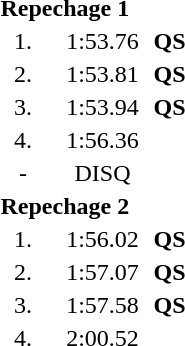<table style="text-align:center">
<tr>
<td colspan=4 align=left><strong>Repechage 1</strong></td>
</tr>
<tr>
<td width=30>1.</td>
<td align=left></td>
<td width=60>1:53.76</td>
<td><strong>QS</strong></td>
</tr>
<tr>
<td>2.</td>
<td align=left></td>
<td>1:53.81</td>
<td><strong>QS</strong></td>
</tr>
<tr>
<td>3.</td>
<td align=left></td>
<td>1:53.94</td>
<td><strong>QS</strong></td>
</tr>
<tr>
<td>4.</td>
<td align=left></td>
<td>1:56.36</td>
<td></td>
</tr>
<tr>
<td>-</td>
<td align=left></td>
<td>DISQ</td>
<td></td>
</tr>
<tr>
<td colspan=4 align=left><strong>Repechage 2</strong></td>
</tr>
<tr>
<td>1.</td>
<td align=left></td>
<td>1:56.02</td>
<td><strong>QS</strong></td>
</tr>
<tr>
<td>2.</td>
<td align=left></td>
<td>1:57.07</td>
<td><strong>QS</strong></td>
</tr>
<tr>
<td>3.</td>
<td align=left></td>
<td>1:57.58</td>
<td><strong>QS</strong></td>
</tr>
<tr>
<td>4.</td>
<td align=left></td>
<td>2:00.52</td>
<td></td>
</tr>
</table>
